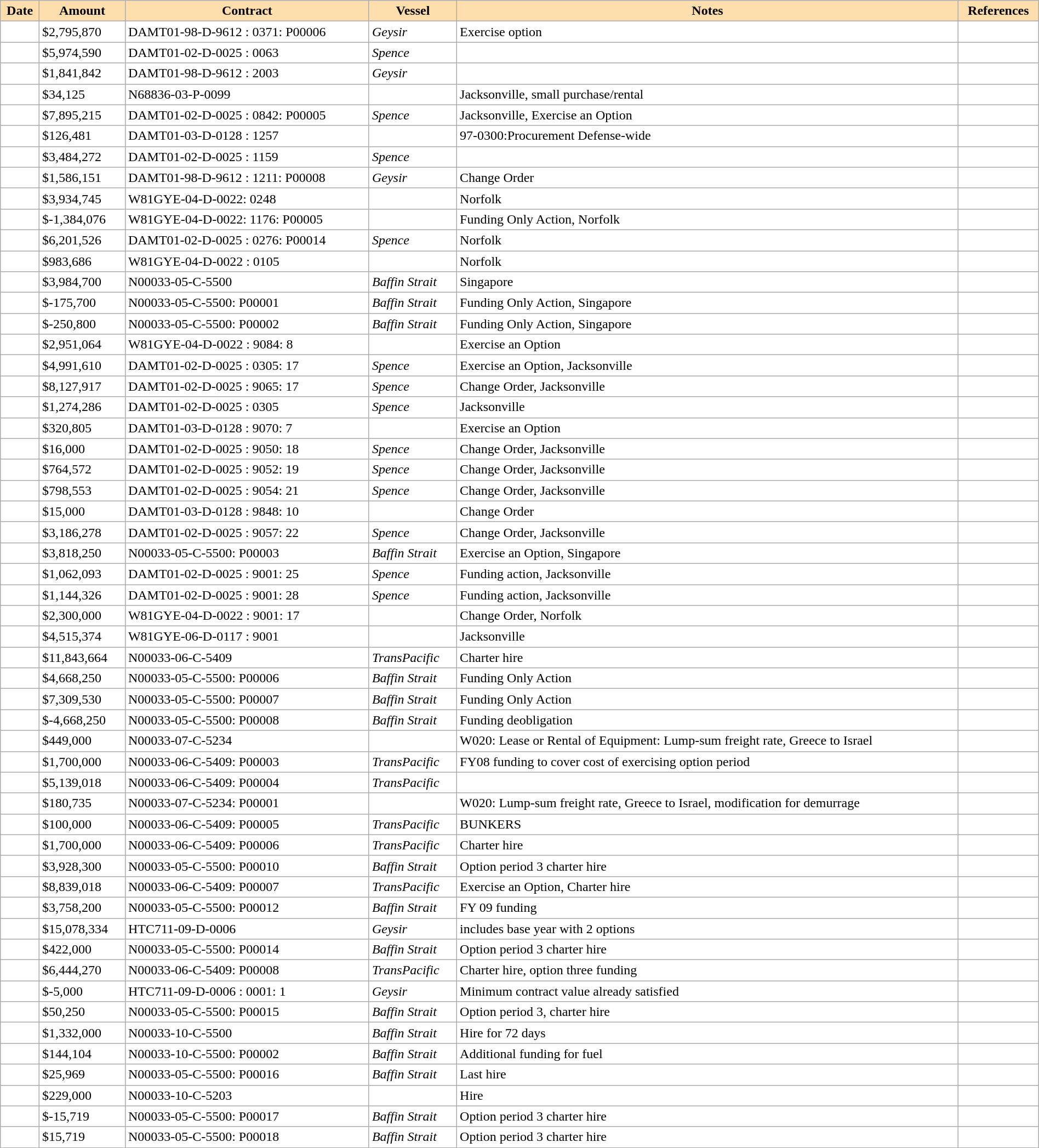<table class="wikitable sortable"  width="100%" style="background:#ffffff;">
<tr>
<th align="left" style="background:#ffdead;">Date</th>
<th align="left" style="background:#ffdead;">Amount</th>
<th align="left" style="background:#ffdead;">Contract</th>
<th align="left" style="background:#ffdead;">Vessel</th>
<th align="left" style="background:#ffdead;" class="unsortable">Notes</th>
<th align="left" style="background:#ffdead;" class="unsortable">References</th>
</tr>
<tr>
<td></td>
<td>$2,795,870</td>
<td>DAMT01-98-D-9612 : 0371: P00006</td>
<td><em>Geysir</em></td>
<td>Exercise option</td>
<td style="text-align:center;"></td>
</tr>
<tr>
<td></td>
<td>$5,974,590</td>
<td>DAMT01-02-D-0025 : 0063</td>
<td><em>Spence</em></td>
<td></td>
<td style="text-align:center;"></td>
</tr>
<tr>
<td></td>
<td>$1,841,842</td>
<td>DAMT01-98-D-9612 : 2003</td>
<td><em>Geysir</em></td>
<td></td>
<td style="text-align:center;"></td>
</tr>
<tr>
<td></td>
<td>$34,125</td>
<td>N68836-03-P-0099</td>
<td></td>
<td>Jacksonville, small purchase/rental</td>
<td style="text-align:center;"></td>
</tr>
<tr>
<td></td>
<td>$7,895,215</td>
<td>DAMT01-02-D-0025 : 0842: P00005</td>
<td><em>Spence</em></td>
<td>Jacksonville, Exercise an Option</td>
<td style="text-align:center;"></td>
</tr>
<tr>
<td></td>
<td>$126,481</td>
<td>DAMT01-03-D-0128 : 1257</td>
<td></td>
<td>97-0300:Procurement Defense-wide</td>
<td style="text-align:center;"></td>
</tr>
<tr>
<td></td>
<td>$3,484,272</td>
<td>DAMT01-02-D-0025 : 1159</td>
<td><em>Spence</em></td>
<td></td>
<td style="text-align:center;"></td>
</tr>
<tr>
<td></td>
<td>$1,586,151</td>
<td>DAMT01-98-D-9612 : 1211: P00008</td>
<td><em>Geysir</em></td>
<td>Change Order</td>
<td style="text-align:center;"></td>
</tr>
<tr>
<td></td>
<td>$3,934,745</td>
<td>W81GYE-04-D-0022: 0248</td>
<td></td>
<td>Norfolk</td>
<td style="text-align:center;"></td>
</tr>
<tr>
<td></td>
<td>$-1,384,076</td>
<td>W81GYE-04-D-0022: 1176: P00005</td>
<td></td>
<td>Funding Only Action, Norfolk</td>
<td style="text-align:center;"></td>
</tr>
<tr>
<td></td>
<td>$6,201,526</td>
<td>DAMT01-02-D-0025 : 0276: P00014</td>
<td><em>Spence</em></td>
<td>Norfolk</td>
<td style="text-align:center;"></td>
</tr>
<tr>
<td></td>
<td>$983,686</td>
<td>W81GYE-04-D-0022 : 0105</td>
<td></td>
<td>Norfolk</td>
<td style="text-align:center;"></td>
</tr>
<tr>
<td></td>
<td>$3,984,700</td>
<td>N00033-05-C-5500</td>
<td><em>Baffin Strait</em></td>
<td>Singapore</td>
<td style="text-align:center;"></td>
</tr>
<tr>
<td></td>
<td>$-175,700</td>
<td>N00033-05-C-5500: P00001</td>
<td><em>Baffin Strait</em></td>
<td>Funding Only Action, Singapore</td>
<td style="text-align:center;"></td>
</tr>
<tr>
<td></td>
<td>$-250,800</td>
<td>N00033-05-C-5500: P00002</td>
<td><em>Baffin Strait</em></td>
<td>Funding Only Action, Singapore</td>
<td style="text-align:center;"></td>
</tr>
<tr>
<td></td>
<td>$2,951,064</td>
<td>W81GYE-04-D-0022 : 9084: 8</td>
<td></td>
<td>Exercise an Option</td>
<td style="text-align:center;"></td>
</tr>
<tr>
<td></td>
<td>$4,991,610</td>
<td>DAMT01-02-D-0025  : 0305: 17</td>
<td><em>Spence</em></td>
<td>Exercise an Option, Jacksonville</td>
<td style="text-align:center;"></td>
</tr>
<tr>
<td></td>
<td>$8,127,917</td>
<td>DAMT01-02-D-0025 : 9065: 17</td>
<td><em>Spence</em></td>
<td>Change Order, Jacksonville</td>
<td style="text-align:center;"></td>
</tr>
<tr>
<td></td>
<td>$1,274,286</td>
<td>DAMT01-02-D-0025 : 0305</td>
<td><em>Spence</em></td>
<td>Jacksonville</td>
<td style="text-align:center;"></td>
</tr>
<tr>
<td></td>
<td>$320,805</td>
<td>DAMT01-03-D-0128 : 9070: 7</td>
<td></td>
<td>Exercise an Option</td>
<td style="text-align:center;"></td>
</tr>
<tr>
<td></td>
<td>$16,000</td>
<td>DAMT01-02-D-0025 : 9050: 18</td>
<td><em>Spence</em></td>
<td>Change Order, Jacksonville</td>
<td style="text-align:center;"></td>
</tr>
<tr>
<td></td>
<td>$764,572</td>
<td>DAMT01-02-D-0025 : 9052: 19</td>
<td><em>Spence</em></td>
<td>Change Order, Jacksonville</td>
<td style="text-align:center;"></td>
</tr>
<tr>
<td></td>
<td>$798,553</td>
<td>DAMT01-02-D-0025 : 9054: 21</td>
<td><em>Spence</em></td>
<td>Change Order, Jacksonville</td>
<td style="text-align:center;"></td>
</tr>
<tr>
<td></td>
<td>$15,000</td>
<td>DAMT01-03-D-0128 : 9848: 10</td>
<td></td>
<td>Change Order</td>
<td style="text-align:center;"></td>
</tr>
<tr>
<td></td>
<td>$3,186,278</td>
<td>DAMT01-02-D-0025 : 9057: 22</td>
<td><em>Spence</em></td>
<td>Change Order, Jacksonville</td>
<td style="text-align:center;"></td>
</tr>
<tr>
<td></td>
<td>$3,818,250</td>
<td>N00033-05-C-5500: P00003</td>
<td><em>Baffin Strait</em></td>
<td>Exercise an Option, Singapore</td>
<td style="text-align:center;"></td>
</tr>
<tr>
<td></td>
<td>$1,062,093</td>
<td>DAMT01-02-D-0025 : 9001: 25</td>
<td><em>Spence</em></td>
<td>Funding action, Jacksonville</td>
<td style="text-align:center;"></td>
</tr>
<tr>
<td></td>
<td>$1,144,326</td>
<td>DAMT01-02-D-0025 : 9001: 28</td>
<td><em>Spence</em></td>
<td>Funding action, Jacksonville</td>
<td style="text-align:center;"></td>
</tr>
<tr>
<td></td>
<td>$2,300,000</td>
<td>W81GYE-04-D-0022 : 9001: 17</td>
<td></td>
<td>Change Order, Norfolk</td>
<td style="text-align:center;"></td>
</tr>
<tr>
<td></td>
<td>$4,515,374</td>
<td>W81GYE-06-D-0117 : 9001</td>
<td></td>
<td>Jacksonville</td>
<td style="text-align:center;"></td>
</tr>
<tr>
<td></td>
<td>$11,843,664</td>
<td>N00033-06-C-5409</td>
<td><em>TransPacific</em></td>
<td>Charter hire</td>
<td style="text-align:center;"></td>
</tr>
<tr>
<td></td>
<td>$4,668,250</td>
<td>N00033-05-C-5500: P00006</td>
<td><em>Baffin Strait</em></td>
<td>Funding Only Action</td>
<td style="text-align:center;"></td>
</tr>
<tr>
<td></td>
<td>$7,309,530</td>
<td>N00033-05-C-5500: P00007</td>
<td><em>Baffin Strait</em></td>
<td>Funding Only Action</td>
<td style="text-align:center;"></td>
</tr>
<tr>
<td></td>
<td>$-4,668,250</td>
<td>N00033-05-C-5500: P00008</td>
<td><em>Baffin Strait</em></td>
<td>Funding deobligation</td>
<td style="text-align:center;"></td>
</tr>
<tr>
<td></td>
<td>$449,000</td>
<td>N00033-07-C-5234</td>
<td></td>
<td>W020: Lease or Rental of Equipment: Lump-sum freight rate, Greece to Israel</td>
<td style="text-align:center;"></td>
</tr>
<tr>
<td></td>
<td>$1,700,000</td>
<td>N00033-06-C-5409: P00003</td>
<td><em>TransPacific</em></td>
<td>FY08 funding to cover cost of exercising option period</td>
<td style="text-align:center;"></td>
</tr>
<tr>
<td></td>
<td>$5,139,018</td>
<td>N00033-06-C-5409: P00004</td>
<td><em>TransPacific</em></td>
<td></td>
<td style="text-align:center;"></td>
</tr>
<tr>
<td></td>
<td>$180,735</td>
<td>N00033-07-C-5234: P00001</td>
<td></td>
<td>W020: Lump-sum freight rate, Greece to Israel, modification for demurrage</td>
<td style="text-align:center;"></td>
</tr>
<tr>
<td></td>
<td>$100,000</td>
<td>N00033-06-C-5409: P00005</td>
<td><em>TransPacific</em></td>
<td>BUNKERS</td>
<td style="text-align:center;"></td>
</tr>
<tr>
<td></td>
<td>$1,700,000</td>
<td>N00033-06-C-5409: P00006</td>
<td><em>TransPacific</em></td>
<td>Charter hire</td>
<td style="text-align:center;"></td>
</tr>
<tr>
<td></td>
<td>$3,928,300</td>
<td>N00033-05-C-5500: P00010</td>
<td><em>Baffin Strait</em></td>
<td>Option period 3 charter hire</td>
<td style="text-align:center;"></td>
</tr>
<tr>
<td></td>
<td>$8,839,018</td>
<td>N00033-06-C-5409: P00007</td>
<td><em>TransPacific</em></td>
<td>Exercise an Option, Charter hire</td>
<td style="text-align:center;"></td>
</tr>
<tr>
<td></td>
<td>$3,758,200</td>
<td>N00033-05-C-5500: P00012</td>
<td><em>Baffin Strait</em></td>
<td>FY 09 funding</td>
<td style="text-align:center;"></td>
</tr>
<tr>
<td></td>
<td>$15,078,334</td>
<td>HTC711-09-D-0006</td>
<td><em>Geysir</em></td>
<td>includes base year with 2 options</td>
<td style="text-align:center;"></td>
</tr>
<tr>
<td></td>
<td>$422,000</td>
<td>N00033-05-C-5500: P00014</td>
<td><em>Baffin Strait</em></td>
<td>Option period 3 charter hire</td>
<td style="text-align:center;"></td>
</tr>
<tr>
<td></td>
<td>$6,444,270</td>
<td>N00033-06-C-5409: P00008</td>
<td><em>TransPacific</em></td>
<td>Charter hire, option three funding</td>
<td style="text-align:center;"></td>
</tr>
<tr>
<td></td>
<td>$-5,000</td>
<td>HTC711-09-D-0006 : 0001: 1</td>
<td><em>Geysir</em></td>
<td>Minimum contract value already satisfied</td>
<td style="text-align:center;"></td>
</tr>
<tr>
<td></td>
<td>$50,250</td>
<td>N00033-05-C-5500: P00015</td>
<td><em>Baffin Strait</em></td>
<td>Option period 3, charter hire</td>
<td style="text-align:center;"></td>
</tr>
<tr>
<td></td>
<td>$1,332,000</td>
<td>N00033-10-C-5500</td>
<td><em>Baffin Strait</em></td>
<td>Hire for 72 days</td>
<td style="text-align:center;"></td>
</tr>
<tr>
<td></td>
<td>$144,104</td>
<td>N00033-10-C-5500: P00002</td>
<td><em>Baffin Strait</em></td>
<td>Additional funding for fuel</td>
<td style="text-align:center;"></td>
</tr>
<tr>
<td></td>
<td>$25,969</td>
<td>N00033-05-C-5500: P00016</td>
<td><em>Baffin Strait</em></td>
<td>Last hire</td>
<td style="text-align:center;"></td>
</tr>
<tr>
<td></td>
<td>$229,000</td>
<td>N00033-10-C-5203</td>
<td></td>
<td>Hire</td>
<td style="text-align:center;"></td>
</tr>
<tr>
<td></td>
<td>$-15,719</td>
<td>N00033-05-C-5500: P00017</td>
<td><em>Baffin Strait</em></td>
<td>Option period 3 charter hire</td>
<td style="text-align:center;"></td>
</tr>
<tr>
<td></td>
<td>$15,719</td>
<td>N00033-05-C-5500: P00018</td>
<td><em>Baffin Strait</em></td>
<td>Option period 3 charter hire</td>
<td style="text-align:center;"></td>
</tr>
</table>
